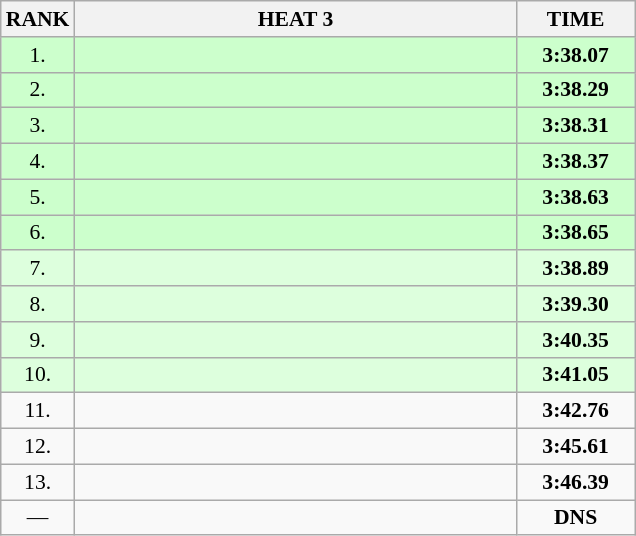<table class="wikitable" style="border-collapse: collapse; font-size: 90%;">
<tr>
<th>RANK</th>
<th style="width: 20em">HEAT 3</th>
<th style="width: 5em">TIME</th>
</tr>
<tr style="background:#ccffcc;">
<td align="center">1.</td>
<td></td>
<td align="center"><strong>3:38.07</strong></td>
</tr>
<tr style="background:#ccffcc;">
<td align="center">2.</td>
<td></td>
<td align="center"><strong>3:38.29</strong></td>
</tr>
<tr style="background:#ccffcc;">
<td align="center">3.</td>
<td></td>
<td align="center"><strong>3:38.31</strong></td>
</tr>
<tr style="background:#ccffcc;">
<td align="center">4.</td>
<td></td>
<td align="center"><strong>3:38.37</strong></td>
</tr>
<tr style="background:#ccffcc;">
<td align="center">5.</td>
<td></td>
<td align="center"><strong>3:38.63</strong></td>
</tr>
<tr style="background:#ccffcc;">
<td align="center">6.</td>
<td></td>
<td align="center"><strong>3:38.65</strong></td>
</tr>
<tr style="background:#ddffdd;">
<td align="center">7.</td>
<td></td>
<td align="center"><strong>3:38.89</strong></td>
</tr>
<tr style="background:#ddffdd;">
<td align="center">8.</td>
<td></td>
<td align="center"><strong>3:39.30</strong></td>
</tr>
<tr style="background:#ddffdd;">
<td align="center">9.</td>
<td></td>
<td align="center"><strong>3:40.35</strong></td>
</tr>
<tr style="background:#ddffdd;">
<td align="center">10.</td>
<td></td>
<td align="center"><strong>3:41.05</strong></td>
</tr>
<tr>
<td align="center">11.</td>
<td></td>
<td align="center"><strong>3:42.76</strong></td>
</tr>
<tr>
<td align="center">12.</td>
<td></td>
<td align="center"><strong>3:45.61</strong></td>
</tr>
<tr>
<td align="center">13.</td>
<td></td>
<td align="center"><strong>3:46.39</strong></td>
</tr>
<tr>
<td align="center">—</td>
<td></td>
<td align="center"><strong>DNS</strong></td>
</tr>
</table>
